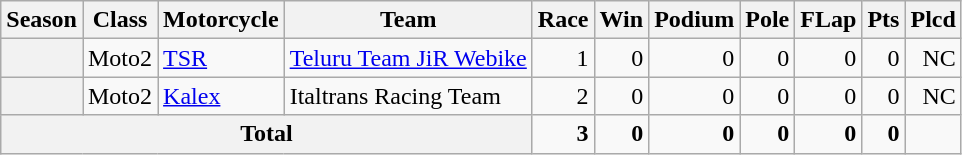<table class="wikitable" style="text-align:right;">
<tr>
<th>Season</th>
<th>Class</th>
<th>Motorcycle</th>
<th>Team</th>
<th>Race</th>
<th>Win</th>
<th>Podium</th>
<th>Pole</th>
<th>FLap</th>
<th>Pts</th>
<th>Plcd</th>
</tr>
<tr>
<th></th>
<td>Moto2</td>
<td style="text-align:left;"><a href='#'>TSR</a></td>
<td style="text-align:left;"><a href='#'>Teluru Team JiR Webike</a></td>
<td>1</td>
<td>0</td>
<td>0</td>
<td>0</td>
<td>0</td>
<td>0</td>
<td>NC</td>
</tr>
<tr>
<th></th>
<td>Moto2</td>
<td style="text-align:left;"><a href='#'>Kalex</a></td>
<td style="text-align:left;">Italtrans Racing Team</td>
<td>2</td>
<td>0</td>
<td>0</td>
<td>0</td>
<td>0</td>
<td>0</td>
<td>NC</td>
</tr>
<tr>
<th colspan="4">Total</th>
<td><strong>3</strong></td>
<td><strong>0</strong></td>
<td><strong>0</strong></td>
<td><strong>0</strong></td>
<td><strong>0</strong></td>
<td><strong>0</strong></td>
<td></td>
</tr>
</table>
